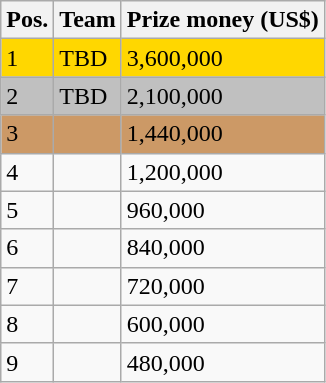<table class="wikitable">
<tr>
<th width=>Pos.</th>
<th width=>Team</th>
<th width=>Prize money (US$)</th>
</tr>
<tr style="background:gold;">
<td>1</td>
<td>TBD</td>
<td>3,600,000</td>
</tr>
<tr style="background:silver;">
<td>2</td>
<td>TBD</td>
<td>2,100,000</td>
</tr>
<tr style="background:#cc9966;">
<td>3</td>
<td></td>
<td>1,440,000</td>
</tr>
<tr>
<td>4</td>
<td></td>
<td>1,200,000</td>
</tr>
<tr>
<td>5</td>
<td></td>
<td>960,000</td>
</tr>
<tr>
<td>6</td>
<td></td>
<td>840,000</td>
</tr>
<tr>
<td>7</td>
<td></td>
<td>720,000</td>
</tr>
<tr>
<td>8</td>
<td></td>
<td>600,000</td>
</tr>
<tr>
<td>9</td>
<td></td>
<td>480,000</td>
</tr>
</table>
